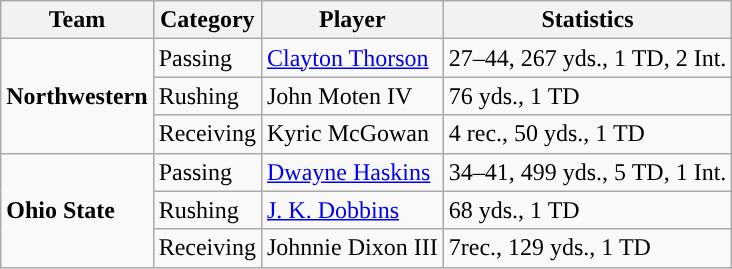<table class="wikitable">
<tr>
<th>Team</th>
<th>Category</th>
<th>Player</th>
<th>Statistics</th>
</tr>
<tr>
<td rowspan=3><strong>Northwestern</strong></td>
<td>Passing</td>
<td><a href='#'>Clayton Thorson</a></td>
<td>27–44, 267 yds., 1 TD, 2 Int.</td>
</tr>
<tr>
<td>Rushing</td>
<td>John Moten IV</td>
<td>76 yds., 1 TD</td>
</tr>
<tr>
<td>Receiving</td>
<td>Kyric McGowan</td>
<td>4 rec., 50 yds., 1 TD</td>
</tr>
<tr>
<td rowspan=3><strong>Ohio State</strong></td>
<td>Passing</td>
<td><a href='#'>Dwayne Haskins</a></td>
<td>34–41, 499 yds., 5 TD, 1 Int.</td>
</tr>
<tr>
<td>Rushing</td>
<td><a href='#'>J. K. Dobbins</a></td>
<td>68 yds., 1 TD</td>
</tr>
<tr>
<td>Receiving</td>
<td>Johnnie Dixon III</td>
<td>7rec., 129 yds., 1 TD</td>
</tr>
</table>
